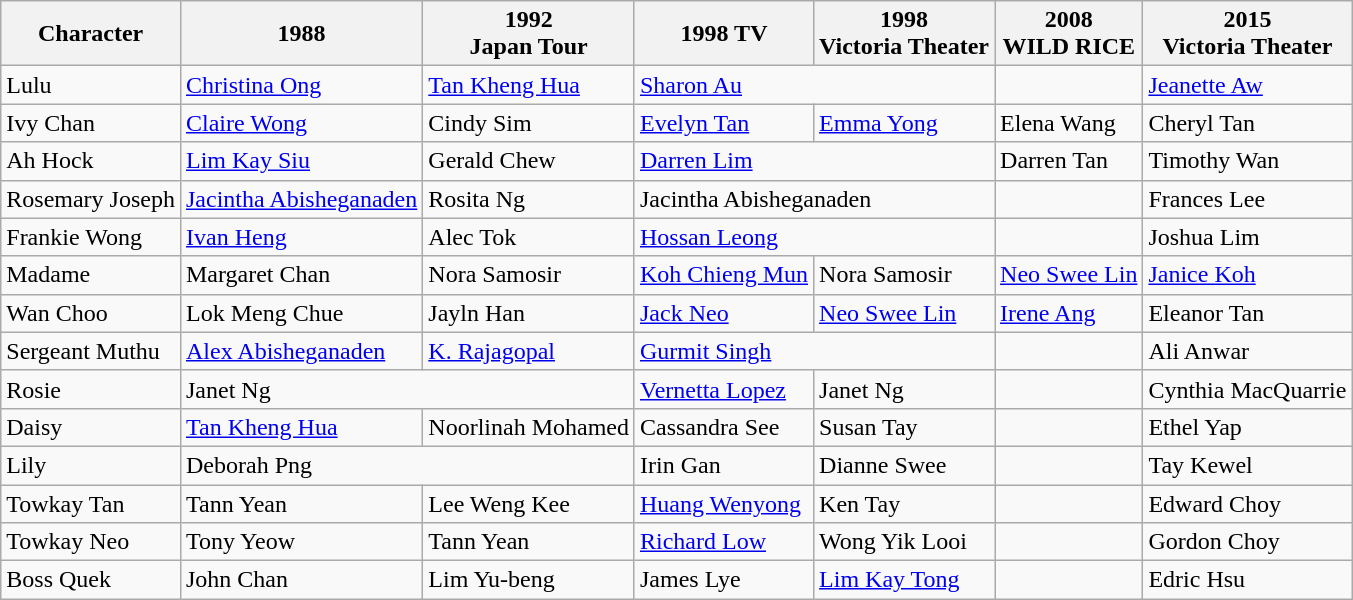<table class="wikitable">
<tr>
<th>Character</th>
<th>1988</th>
<th>1992<br>Japan Tour</th>
<th>1998 TV</th>
<th>1998<br>Victoria Theater</th>
<th>2008<br>WILD RICE</th>
<th>2015<br>Victoria Theater</th>
</tr>
<tr>
<td>Lulu</td>
<td><a href='#'>Christina Ong</a></td>
<td><a href='#'>Tan Kheng Hua</a></td>
<td colspan="2"><a href='#'>Sharon Au</a></td>
<td></td>
<td><a href='#'>Jeanette Aw</a></td>
</tr>
<tr>
<td>Ivy Chan</td>
<td><a href='#'>Claire Wong</a></td>
<td>Cindy Sim</td>
<td><a href='#'>Evelyn Tan</a></td>
<td><a href='#'>Emma Yong</a></td>
<td>Elena Wang</td>
<td>Cheryl Tan</td>
</tr>
<tr>
<td>Ah Hock</td>
<td><a href='#'>Lim Kay Siu</a></td>
<td>Gerald Chew</td>
<td colspan="2"><a href='#'>Darren Lim</a></td>
<td>Darren Tan</td>
<td>Timothy Wan</td>
</tr>
<tr>
<td>Rosemary Joseph</td>
<td><a href='#'>Jacintha Abisheganaden</a></td>
<td>Rosita Ng</td>
<td colspan="2">Jacintha Abisheganaden</td>
<td></td>
<td>Frances Lee</td>
</tr>
<tr>
<td>Frankie Wong</td>
<td><a href='#'>Ivan Heng</a></td>
<td>Alec Tok</td>
<td colspan="2"><a href='#'>Hossan Leong</a></td>
<td></td>
<td>Joshua Lim</td>
</tr>
<tr>
<td>Madame</td>
<td>Margaret Chan</td>
<td>Nora Samosir</td>
<td><a href='#'>Koh Chieng Mun</a></td>
<td>Nora Samosir</td>
<td><a href='#'>Neo Swee Lin</a></td>
<td><a href='#'>Janice Koh</a></td>
</tr>
<tr>
<td>Wan Choo</td>
<td>Lok Meng Chue</td>
<td>Jayln Han</td>
<td><a href='#'>Jack Neo</a></td>
<td><a href='#'>Neo Swee Lin</a></td>
<td><a href='#'>Irene Ang</a></td>
<td>Eleanor Tan</td>
</tr>
<tr>
<td>Sergeant Muthu</td>
<td><a href='#'>Alex Abisheganaden</a></td>
<td><a href='#'>K. Rajagopal</a></td>
<td colspan="2"><a href='#'>Gurmit Singh</a></td>
<td></td>
<td>Ali Anwar</td>
</tr>
<tr>
<td>Rosie</td>
<td colspan="2">Janet Ng</td>
<td><a href='#'>Vernetta Lopez</a></td>
<td>Janet Ng</td>
<td></td>
<td>Cynthia MacQuarrie</td>
</tr>
<tr>
<td>Daisy</td>
<td><a href='#'>Tan Kheng Hua</a></td>
<td>Noorlinah Mohamed</td>
<td>Cassandra See</td>
<td>Susan Tay</td>
<td></td>
<td>Ethel Yap</td>
</tr>
<tr>
<td>Lily</td>
<td colspan="2">Deborah Png</td>
<td>Irin Gan</td>
<td>Dianne Swee</td>
<td></td>
<td>Tay Kewel</td>
</tr>
<tr>
<td>Towkay Tan</td>
<td>Tann Yean</td>
<td>Lee Weng Kee</td>
<td><a href='#'>Huang Wenyong</a></td>
<td>Ken Tay</td>
<td></td>
<td>Edward Choy</td>
</tr>
<tr>
<td>Towkay Neo</td>
<td>Tony Yeow</td>
<td>Tann Yean</td>
<td><a href='#'>Richard Low</a></td>
<td>Wong Yik Looi</td>
<td></td>
<td>Gordon Choy</td>
</tr>
<tr>
<td>Boss Quek</td>
<td>John Chan</td>
<td>Lim Yu-beng</td>
<td>James Lye</td>
<td><a href='#'>Lim Kay Tong</a></td>
<td></td>
<td>Edric Hsu</td>
</tr>
</table>
